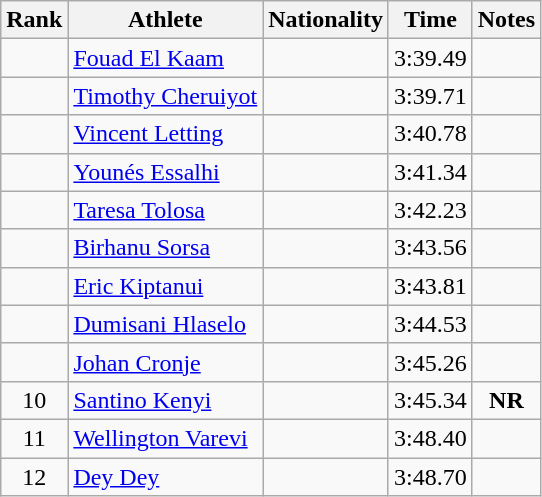<table class="wikitable sortable" style="text-align:center">
<tr>
<th>Rank</th>
<th>Athlete</th>
<th>Nationality</th>
<th>Time</th>
<th>Notes</th>
</tr>
<tr>
<td></td>
<td align="left"><a href='#'>Fouad El Kaam</a></td>
<td align=left></td>
<td>3:39.49</td>
<td></td>
</tr>
<tr>
<td></td>
<td align="left"><a href='#'>Timothy Cheruiyot</a></td>
<td align=left></td>
<td>3:39.71</td>
<td></td>
</tr>
<tr>
<td></td>
<td align="left"><a href='#'>Vincent Letting</a></td>
<td align=left></td>
<td>3:40.78</td>
<td></td>
</tr>
<tr>
<td></td>
<td align="left"><a href='#'>Younés Essalhi</a></td>
<td align=left></td>
<td>3:41.34</td>
<td></td>
</tr>
<tr>
<td></td>
<td align="left"><a href='#'>Taresa Tolosa</a></td>
<td align=left></td>
<td>3:42.23</td>
<td></td>
</tr>
<tr>
<td></td>
<td align="left"><a href='#'>Birhanu Sorsa</a></td>
<td align=left></td>
<td>3:43.56</td>
<td></td>
</tr>
<tr>
<td></td>
<td align="left"><a href='#'>Eric Kiptanui</a></td>
<td align=left></td>
<td>3:43.81</td>
<td></td>
</tr>
<tr>
<td></td>
<td align="left"><a href='#'>Dumisani Hlaselo</a></td>
<td align=left></td>
<td>3:44.53</td>
<td></td>
</tr>
<tr>
<td></td>
<td align="left"><a href='#'>Johan Cronje</a></td>
<td align=left></td>
<td>3:45.26</td>
<td></td>
</tr>
<tr>
<td>10</td>
<td align="left"><a href='#'>Santino Kenyi</a></td>
<td align=left></td>
<td>3:45.34</td>
<td><strong>NR</strong></td>
</tr>
<tr>
<td>11</td>
<td align="left"><a href='#'>Wellington Varevi</a></td>
<td align=left></td>
<td>3:48.40</td>
<td></td>
</tr>
<tr>
<td>12</td>
<td align="left"><a href='#'>Dey Dey</a></td>
<td align=left></td>
<td>3:48.70</td>
<td></td>
</tr>
</table>
